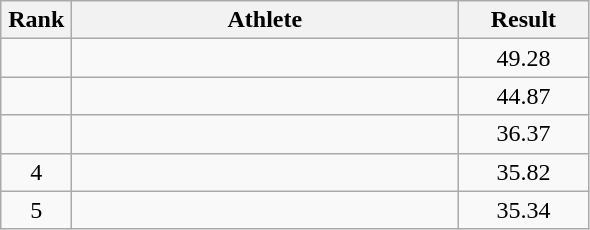<table class=wikitable style="text-align:center">
<tr>
<th width=40>Rank</th>
<th width=250>Athlete</th>
<th width=80>Result</th>
</tr>
<tr>
<td></td>
<td align=left></td>
<td>49.28</td>
</tr>
<tr>
<td></td>
<td align=left></td>
<td>44.87</td>
</tr>
<tr>
<td></td>
<td align=left></td>
<td>36.37</td>
</tr>
<tr>
<td>4</td>
<td align=left></td>
<td>35.82</td>
</tr>
<tr>
<td>5</td>
<td align=left></td>
<td>35.34</td>
</tr>
</table>
